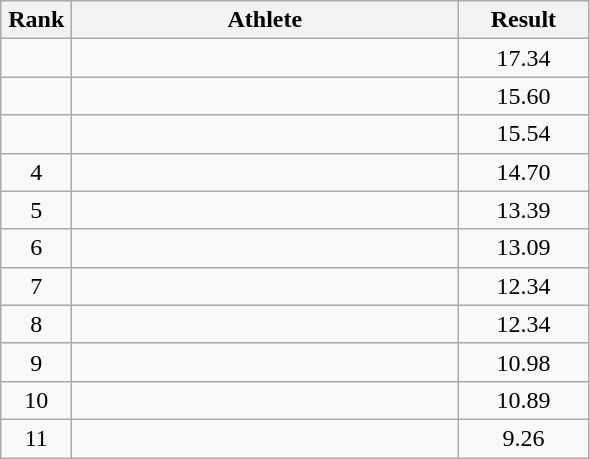<table class=wikitable style="text-align:center">
<tr>
<th width=40>Rank</th>
<th width=250>Athlete</th>
<th width=80>Result</th>
</tr>
<tr>
<td></td>
<td align=left></td>
<td>17.34</td>
</tr>
<tr>
<td></td>
<td align=left></td>
<td>15.60</td>
</tr>
<tr>
<td></td>
<td align=left></td>
<td>15.54</td>
</tr>
<tr>
<td>4</td>
<td align=left></td>
<td>14.70</td>
</tr>
<tr>
<td>5</td>
<td align=left></td>
<td>13.39</td>
</tr>
<tr>
<td>6</td>
<td align=left></td>
<td>13.09</td>
</tr>
<tr>
<td>7</td>
<td align=left></td>
<td>12.34</td>
</tr>
<tr>
<td>8</td>
<td align=left></td>
<td>12.34</td>
</tr>
<tr>
<td>9</td>
<td align=left></td>
<td>10.98</td>
</tr>
<tr>
<td>10</td>
<td align=left></td>
<td>10.89</td>
</tr>
<tr>
<td>11</td>
<td align=left></td>
<td>9.26</td>
</tr>
</table>
